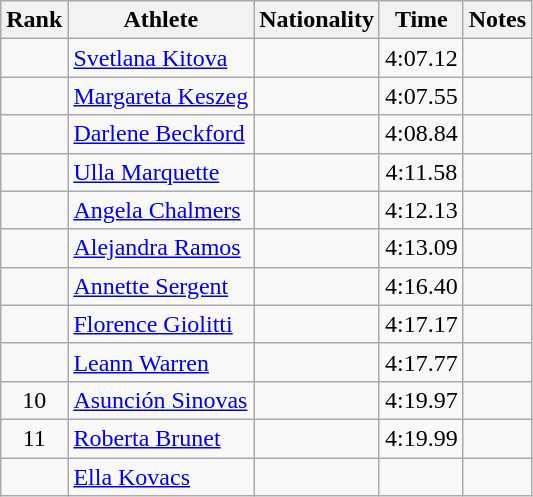<table class="wikitable sortable" style="text-align:center">
<tr>
<th>Rank</th>
<th>Athlete</th>
<th>Nationality</th>
<th>Time</th>
<th>Notes</th>
</tr>
<tr>
<td></td>
<td align=left><a href='#'>Svetlana Kitova</a></td>
<td align=left></td>
<td>4:07.12</td>
<td></td>
</tr>
<tr>
<td></td>
<td align=left><a href='#'>Margareta Keszeg</a></td>
<td align=left></td>
<td>4:07.55</td>
<td></td>
</tr>
<tr>
<td></td>
<td align=left><a href='#'>Darlene Beckford</a></td>
<td align=left></td>
<td>4:08.84</td>
<td></td>
</tr>
<tr>
<td></td>
<td align=left><a href='#'>Ulla Marquette</a></td>
<td align=left></td>
<td>4:11.58</td>
<td></td>
</tr>
<tr>
<td></td>
<td align=left><a href='#'>Angela Chalmers</a></td>
<td align=left></td>
<td>4:12.13</td>
<td></td>
</tr>
<tr>
<td></td>
<td align=left><a href='#'>Alejandra Ramos</a></td>
<td align=left></td>
<td>4:13.09</td>
<td></td>
</tr>
<tr>
<td></td>
<td align=left><a href='#'>Annette Sergent</a></td>
<td align=left></td>
<td>4:16.40</td>
<td></td>
</tr>
<tr>
<td></td>
<td align=left><a href='#'>Florence Giolitti</a></td>
<td align=left></td>
<td>4:17.17</td>
<td></td>
</tr>
<tr>
<td></td>
<td align=left><a href='#'>Leann Warren</a></td>
<td align=left></td>
<td>4:17.77</td>
<td></td>
</tr>
<tr>
<td>10</td>
<td align=left><a href='#'>Asunción Sinovas</a></td>
<td align=left></td>
<td>4:19.97</td>
<td></td>
</tr>
<tr>
<td>11</td>
<td align=left><a href='#'>Roberta Brunet</a></td>
<td align=left></td>
<td>4:19.99</td>
<td></td>
</tr>
<tr>
<td></td>
<td align=left><a href='#'>Ella Kovacs</a></td>
<td align=left></td>
<td></td>
<td></td>
</tr>
</table>
